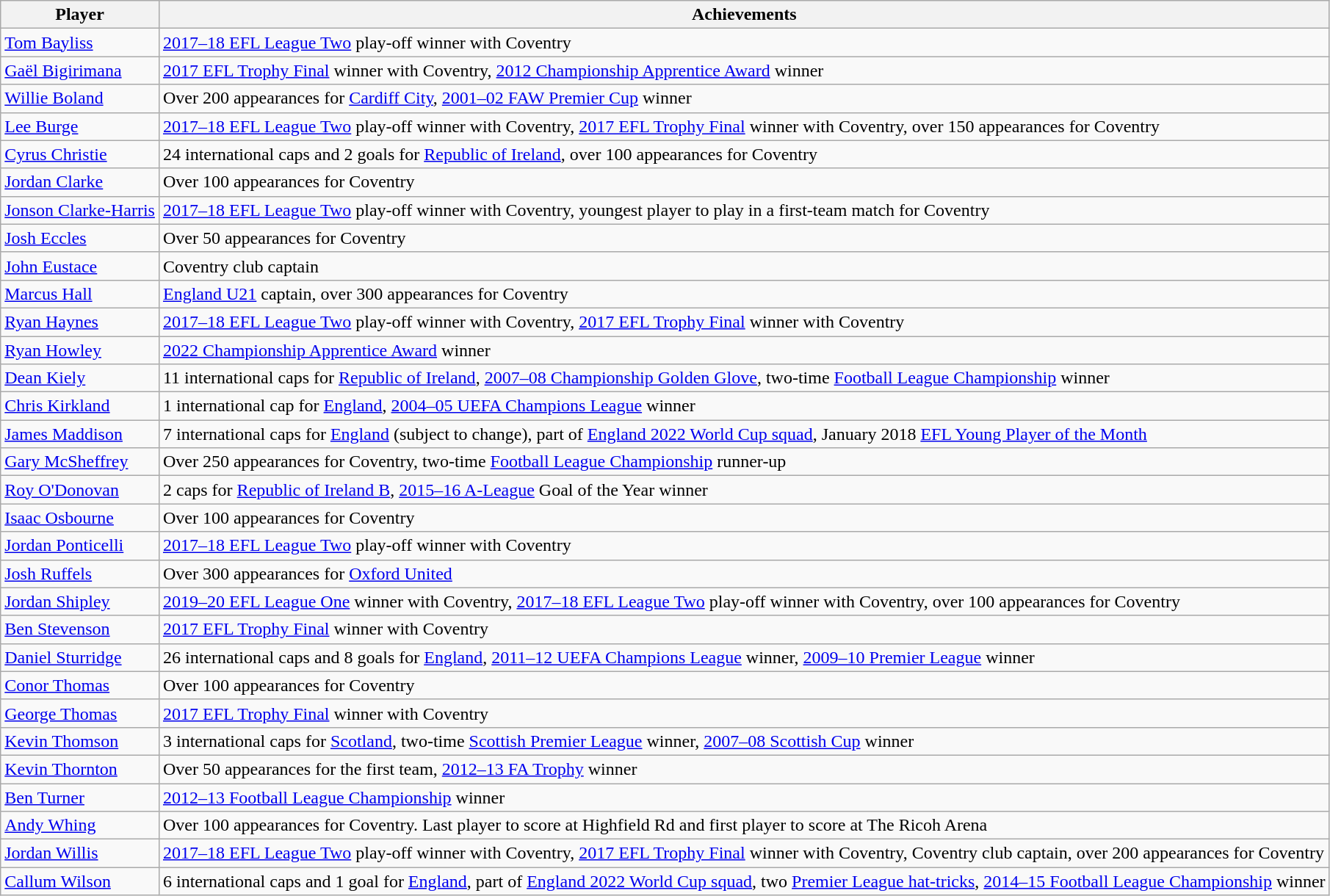<table class="wikitable">
<tr>
<th>Player</th>
<th>Achievements</th>
</tr>
<tr>
<td> <a href='#'>Tom Bayliss</a></td>
<td><a href='#'>2017–18 EFL League Two</a> play-off winner with Coventry</td>
</tr>
<tr>
<td> <a href='#'>Gaël Bigirimana</a></td>
<td><a href='#'>2017 EFL Trophy Final</a> winner with Coventry, <a href='#'>2012 Championship Apprentice Award</a> winner</td>
</tr>
<tr>
<td> <a href='#'>Willie Boland</a></td>
<td>Over 200 appearances for <a href='#'>Cardiff City</a>, <a href='#'>2001–02 FAW Premier Cup</a> winner</td>
</tr>
<tr>
<td> <a href='#'>Lee Burge</a></td>
<td><a href='#'>2017–18 EFL League Two</a> play-off winner with Coventry, <a href='#'>2017 EFL Trophy Final</a> winner with Coventry, over 150 appearances for Coventry</td>
</tr>
<tr>
<td> <a href='#'>Cyrus Christie</a></td>
<td>24 international caps and 2 goals for <a href='#'>Republic of Ireland</a>, over 100 appearances for Coventry</td>
</tr>
<tr>
<td> <a href='#'>Jordan Clarke</a></td>
<td>Over 100 appearances for Coventry</td>
</tr>
<tr>
<td> <a href='#'>Jonson Clarke-Harris</a></td>
<td><a href='#'>2017–18 EFL League Two</a> play-off winner with Coventry, youngest player to play in a first-team match for Coventry</td>
</tr>
<tr>
<td> <a href='#'>Josh Eccles</a></td>
<td>Over 50 appearances for Coventry</td>
</tr>
<tr>
<td> <a href='#'>John Eustace</a></td>
<td>Coventry club captain</td>
</tr>
<tr>
<td> <a href='#'>Marcus Hall</a></td>
<td><a href='#'>England U21</a> captain, over 300 appearances for Coventry</td>
</tr>
<tr>
<td> <a href='#'>Ryan Haynes</a></td>
<td><a href='#'>2017–18 EFL League Two</a> play-off winner with Coventry, <a href='#'>2017 EFL Trophy Final</a> winner with Coventry</td>
</tr>
<tr>
<td> <a href='#'>Ryan Howley</a></td>
<td><a href='#'>2022 Championship Apprentice Award</a> winner</td>
</tr>
<tr>
<td> <a href='#'>Dean Kiely</a></td>
<td>11 international caps for <a href='#'>Republic of Ireland</a>, <a href='#'>2007–08 Championship Golden Glove</a>, two-time <a href='#'>Football League Championship</a> winner</td>
</tr>
<tr>
<td> <a href='#'>Chris Kirkland</a></td>
<td>1 international cap for <a href='#'>England</a>, <a href='#'>2004–05 UEFA Champions League</a> winner</td>
</tr>
<tr>
<td> <a href='#'>James Maddison</a></td>
<td>7 international caps for <a href='#'>England</a> (subject to change), part of <a href='#'>England 2022 World Cup squad</a>, January 2018 <a href='#'>EFL Young Player of the Month</a></td>
</tr>
<tr>
<td> <a href='#'>Gary McSheffrey</a></td>
<td>Over 250 appearances for Coventry, two-time <a href='#'>Football League Championship</a> runner-up</td>
</tr>
<tr>
<td> <a href='#'>Roy O'Donovan</a></td>
<td>2 caps for <a href='#'>Republic of Ireland B</a>, <a href='#'>2015–16 A-League</a> Goal of the Year winner</td>
</tr>
<tr>
<td> <a href='#'>Isaac Osbourne</a></td>
<td>Over 100 appearances for Coventry</td>
</tr>
<tr>
<td> <a href='#'>Jordan Ponticelli</a></td>
<td><a href='#'>2017–18 EFL League Two</a> play-off winner with Coventry</td>
</tr>
<tr>
<td> <a href='#'>Josh Ruffels</a></td>
<td>Over 300 appearances for <a href='#'>Oxford United</a></td>
</tr>
<tr>
<td> <a href='#'>Jordan Shipley</a></td>
<td><a href='#'>2019–20 EFL League One</a> winner with Coventry, <a href='#'>2017–18 EFL League Two</a> play-off winner with Coventry, over 100 appearances for Coventry</td>
</tr>
<tr>
<td> <a href='#'>Ben Stevenson</a></td>
<td><a href='#'>2017 EFL Trophy Final</a> winner with Coventry</td>
</tr>
<tr>
<td> <a href='#'>Daniel Sturridge</a></td>
<td>26 international caps and 8 goals for <a href='#'>England</a>, <a href='#'>2011–12 UEFA Champions League</a> winner, <a href='#'>2009–10 Premier League</a> winner</td>
</tr>
<tr>
<td> <a href='#'>Conor Thomas</a></td>
<td>Over 100 appearances for Coventry</td>
</tr>
<tr>
<td> <a href='#'>George Thomas</a></td>
<td><a href='#'>2017 EFL Trophy Final</a> winner with Coventry</td>
</tr>
<tr>
<td> <a href='#'>Kevin Thomson</a></td>
<td>3 international caps for <a href='#'>Scotland</a>, two-time <a href='#'>Scottish Premier League</a> winner, <a href='#'>2007–08 Scottish Cup</a> winner</td>
</tr>
<tr>
<td> <a href='#'>Kevin Thornton</a></td>
<td>Over 50 appearances for the first team, <a href='#'>2012–13 FA Trophy</a> winner</td>
</tr>
<tr>
<td> <a href='#'>Ben Turner</a></td>
<td><a href='#'>2012–13 Football League Championship</a> winner</td>
</tr>
<tr>
<td> <a href='#'>Andy Whing</a></td>
<td>Over 100 appearances for Coventry. Last player to score at Highfield Rd and first player to score at The Ricoh Arena</td>
</tr>
<tr>
<td> <a href='#'>Jordan Willis</a></td>
<td><a href='#'>2017–18 EFL League Two</a> play-off winner with Coventry, <a href='#'>2017 EFL Trophy Final</a> winner with Coventry, Coventry club captain, over 200 appearances for Coventry</td>
</tr>
<tr>
<td> <a href='#'>Callum Wilson</a></td>
<td>6 international caps and 1 goal for <a href='#'>England</a>, part of <a href='#'>England 2022 World Cup squad</a>,  two <a href='#'>Premier League hat-tricks</a>, <a href='#'>2014–15 Football League Championship</a> winner</td>
</tr>
</table>
